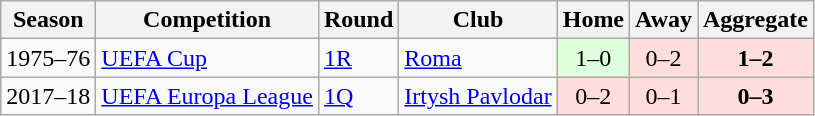<table class="wikitable" style="text-align:left">
<tr>
<th>Season</th>
<th>Competition</th>
<th>Round</th>
<th>Club</th>
<th>Home</th>
<th>Away</th>
<th>Aggregate</th>
</tr>
<tr>
<td>1975–76</td>
<td><a href='#'>UEFA Cup</a></td>
<td><a href='#'>1R</a></td>
<td> <a href='#'>Roma</a></td>
<td bgcolor="#ddffdd" style="text-align:center;">1–0</td>
<td bgcolor="#ffdddd" style="text-align:center;">0–2</td>
<td bgcolor="#ffdddd" style="text-align:center;"><strong>1–2</strong></td>
</tr>
<tr>
<td>2017–18</td>
<td><a href='#'>UEFA Europa League</a></td>
<td><a href='#'>1Q</a></td>
<td> <a href='#'>Irtysh Pavlodar</a></td>
<td bgcolor="#ffdddd" style="text-align:center;">0–2</td>
<td bgcolor="#ffdddd" style="text-align:center;">0–1</td>
<td bgcolor="#ffdddd" style="text-align:center;"><strong>0–3</strong></td>
</tr>
</table>
